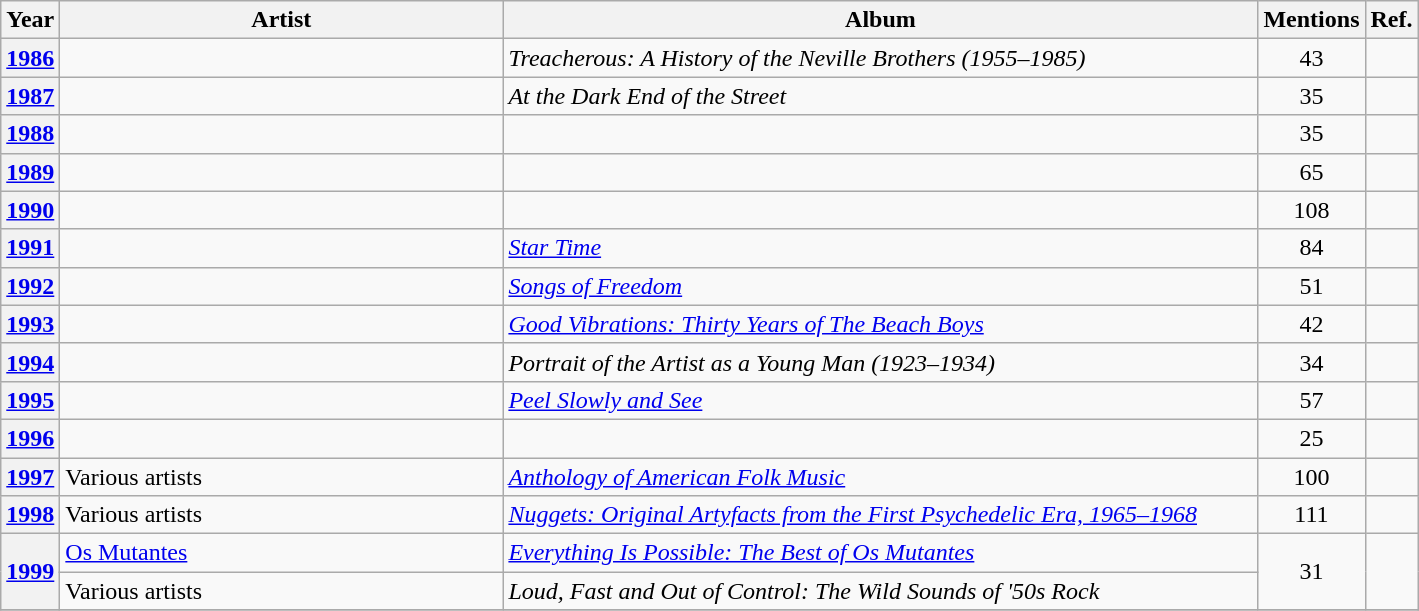<table class="wikitable plainrowheaders sortable">
<tr>
<th scope="col">Year</th>
<th scope="col" style="width:18em;">Artist</th>
<th scope="col" style="width:31em;">Album</th>
<th scope="col">Mentions</th>
<th scope="col" class="unsortable">Ref.</th>
</tr>
<tr>
<th scope="row" style="text-align:center;"><a href='#'>1986</a></th>
<td></td>
<td><em>Treacherous: A History of the Neville Brothers (1955–1985)</em></td>
<td align="center">43</td>
<td align="center"></td>
</tr>
<tr>
<th scope="row" style="text-align:center;"><a href='#'>1987</a></th>
<td></td>
<td><em>At the Dark End of the Street</em></td>
<td align="center">35</td>
<td align="center"></td>
</tr>
<tr>
<th scope="row" style="text-align:center;"><a href='#'>1988</a></th>
<td></td>
<td><em></em></td>
<td align="center">35</td>
<td align="center"></td>
</tr>
<tr>
<th scope="row" style="text-align:center;"><a href='#'>1989</a></th>
<td></td>
<td><em></em></td>
<td align="center">65</td>
<td align="center"></td>
</tr>
<tr>
<th scope="row" style="text-align:center;"><a href='#'>1990</a></th>
<td></td>
<td><em></em></td>
<td align="center">108</td>
<td align="center"></td>
</tr>
<tr>
<th scope="row" style="text-align:center;"><a href='#'>1991</a></th>
<td></td>
<td><em><a href='#'>Star Time</a></em></td>
<td align="center">84</td>
<td align="center"></td>
</tr>
<tr>
<th scope="row" style="text-align:center;"><a href='#'>1992</a></th>
<td></td>
<td><em><a href='#'>Songs of Freedom</a></em></td>
<td align="center">51</td>
<td align="center"></td>
</tr>
<tr>
<th scope="row" style="text-align:center;"><a href='#'>1993</a></th>
<td></td>
<td><em><a href='#'>Good Vibrations: Thirty Years of The Beach Boys</a></em></td>
<td align="center">42</td>
<td align="center"></td>
</tr>
<tr>
<th scope="row" style="text-align:center;"><a href='#'>1994</a></th>
<td></td>
<td><em>Portrait of the Artist as a Young Man (1923–1934)</em></td>
<td align="center">34</td>
<td align="center"></td>
</tr>
<tr>
<th scope="row" style="text-align:center;"><a href='#'>1995</a></th>
<td></td>
<td><em><a href='#'>Peel Slowly and See</a></em></td>
<td align="center">57</td>
<td align="center"></td>
</tr>
<tr>
<th scope="row" style="text-align:center;"><a href='#'>1996</a></th>
<td></td>
<td><em></em></td>
<td align="center">25</td>
<td align="center"></td>
</tr>
<tr>
<th scope="row" style="text-align:center;"><a href='#'>1997</a></th>
<td>Various artists</td>
<td><em><a href='#'>Anthology of American Folk Music</a></em></td>
<td align="center">100</td>
<td align="center"></td>
</tr>
<tr>
<th scope="row" style="text-align:center;"><a href='#'>1998</a></th>
<td>Various artists</td>
<td><em><a href='#'>Nuggets: Original Artyfacts from the First Psychedelic Era, 1965–1968</a></em></td>
<td align="center">111</td>
<td align="center"></td>
</tr>
<tr>
<th scope="row" style="text-align:center;" rowspan="2"><a href='#'>1999</a></th>
<td><a href='#'>Os Mutantes</a></td>
<td><em><a href='#'>Everything Is Possible: The Best of Os Mutantes</a></em></td>
<td align="center" rowspan="2">31</td>
<td align="center" rowspan="2"></td>
</tr>
<tr>
<td>Various artists</td>
<td><em>Loud, Fast and Out of Control: The Wild Sounds of '50s Rock</em></td>
</tr>
<tr>
</tr>
</table>
